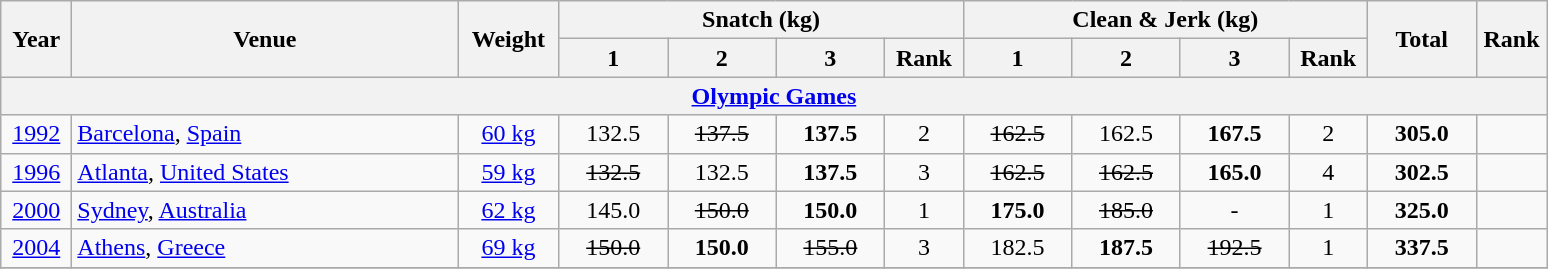<table class="wikitable" style="text-align:center;">
<tr>
<th rowspan=2 width=40>Year</th>
<th rowspan=2 width=250>Venue</th>
<th rowspan=2 width=60>Weight</th>
<th colspan=4>Snatch (kg)</th>
<th colspan=4>Clean & Jerk (kg)</th>
<th rowspan=2 width=65>Total</th>
<th rowspan=2 width=40>Rank</th>
</tr>
<tr>
<th width=65>1</th>
<th width=65>2</th>
<th width=65>3</th>
<th width=45>Rank</th>
<th width=65>1</th>
<th width=65>2</th>
<th width=65>3</th>
<th width=45>Rank</th>
</tr>
<tr>
<th colspan=13><a href='#'>Olympic Games</a></th>
</tr>
<tr>
<td><a href='#'>1992</a></td>
<td align=left> <a href='#'>Barcelona</a>, <a href='#'>Spain</a></td>
<td><a href='#'>60 kg</a></td>
<td>132.5</td>
<td><s>137.5</s></td>
<td><strong>137.5</strong></td>
<td>2</td>
<td><s>162.5</s></td>
<td>162.5</td>
<td><strong>167.5</strong></td>
<td>2</td>
<td><strong>305.0</strong></td>
<td></td>
</tr>
<tr>
<td><a href='#'>1996</a></td>
<td align=left> <a href='#'>Atlanta</a>, <a href='#'>United States</a></td>
<td><a href='#'>59 kg</a></td>
<td><s>132.5</s></td>
<td>132.5</td>
<td><strong>137.5</strong></td>
<td>3</td>
<td><s>162.5</s></td>
<td><s>162.5</s></td>
<td><strong>165.0</strong></td>
<td>4</td>
<td><strong>302.5</strong></td>
<td></td>
</tr>
<tr>
<td><a href='#'>2000</a></td>
<td align=left> <a href='#'>Sydney</a>, <a href='#'>Australia</a></td>
<td><a href='#'>62 kg</a></td>
<td>145.0</td>
<td><s>150.0</s></td>
<td><strong>150.0</strong></td>
<td>1</td>
<td><strong>175.0</strong></td>
<td><s>185.0</s></td>
<td>-</td>
<td>1</td>
<td><strong>325.0</strong></td>
<td></td>
</tr>
<tr>
<td><a href='#'>2004</a></td>
<td align=left> <a href='#'>Athens</a>, <a href='#'>Greece</a></td>
<td><a href='#'>69 kg</a></td>
<td><s>150.0</s></td>
<td><strong>150.0</strong></td>
<td><s>155.0</s></td>
<td>3</td>
<td>182.5</td>
<td><strong>187.5</strong></td>
<td><s>192.5</s></td>
<td>1</td>
<td><strong>337.5</strong></td>
<td></td>
</tr>
<tr>
</tr>
</table>
